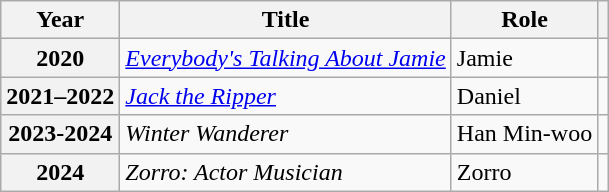<table class="wikitable plainrowheaders sortable">
<tr>
<th scope="col">Year</th>
<th scope="col">Title</th>
<th scope="col">Role</th>
<th scope="col" class="unsortable"></th>
</tr>
<tr>
<th scope="row">2020</th>
<td><em><a href='#'>Everybody's Talking About Jamie</a></em></td>
<td>Jamie</td>
<td style="text-align:center"></td>
</tr>
<tr>
<th scope="row">2021–2022</th>
<td><em><a href='#'>Jack the Ripper</a></em></td>
<td>Daniel</td>
<td style="text-align:center"></td>
</tr>
<tr>
<th scope="row">2023-2024</th>
<td><em>Winter Wanderer</em></td>
<td>Han Min-woo</td>
<td style="text-align:center"></td>
</tr>
<tr>
<th scope="row">2024</th>
<td><em>Zorro: Actor Musician</em></td>
<td>Zorro</td>
<td style="text-align:center"></td>
</tr>
</table>
